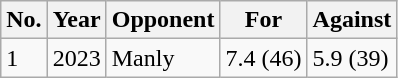<table class="wikitable sortable">
<tr>
<th>No.</th>
<th>Year</th>
<th>Opponent</th>
<th>For</th>
<th>Against</th>
</tr>
<tr>
<td>1</td>
<td>2023</td>
<td>Manly</td>
<td>7.4 (46)</td>
<td>5.9 (39)</td>
</tr>
</table>
